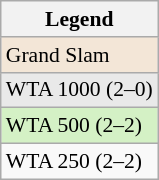<table class="wikitable" style="font-size:90%">
<tr>
<th>Legend</th>
</tr>
<tr>
<td bgcolor=f3e6d7>Grand Slam</td>
</tr>
<tr>
<td bgcolor=e9e9e9>WTA 1000 (2–0)</td>
</tr>
<tr>
<td bgcolor=#d4f1c5>WTA 500 (2–2)</td>
</tr>
<tr>
<td>WTA 250 (2–2)</td>
</tr>
</table>
